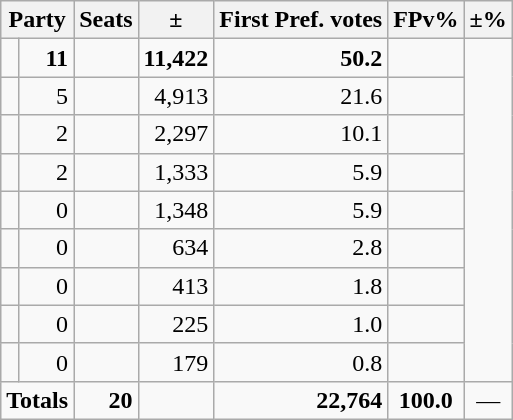<table class=wikitable>
<tr>
<th colspan=2 align=center>Party</th>
<th valign=top>Seats</th>
<th valign=top>±</th>
<th valign=top>First Pref. votes</th>
<th valign=top>FPv%</th>
<th valign=top>±%</th>
</tr>
<tr>
<td></td>
<td align=right><strong>11</strong></td>
<td align=right></td>
<td align=right><strong>11,422</strong></td>
<td align=right><strong>50.2</strong></td>
<td align=right></td>
</tr>
<tr>
<td></td>
<td align=right>5</td>
<td align=right></td>
<td align=right>4,913</td>
<td align=right>21.6</td>
<td align=right></td>
</tr>
<tr>
<td></td>
<td align=right>2</td>
<td align=right></td>
<td align=right>2,297</td>
<td align=right>10.1</td>
<td align=right></td>
</tr>
<tr>
<td></td>
<td align=right>2</td>
<td align=right></td>
<td align=right>1,333</td>
<td align=right>5.9</td>
<td align=right></td>
</tr>
<tr>
<td></td>
<td align=right>0</td>
<td align=right></td>
<td align=right>1,348</td>
<td align=right>5.9</td>
<td align=right></td>
</tr>
<tr>
<td></td>
<td align=right>0</td>
<td align=right></td>
<td align=right>634</td>
<td align=right>2.8</td>
<td align=right></td>
</tr>
<tr>
<td></td>
<td align=right>0</td>
<td align=right></td>
<td align=right>413</td>
<td align=right>1.8</td>
<td align=right></td>
</tr>
<tr>
<td></td>
<td align=right>0</td>
<td align=right></td>
<td align=right>225</td>
<td align=right>1.0</td>
<td align=right></td>
</tr>
<tr>
<td></td>
<td align=right>0</td>
<td align=right></td>
<td align=right>179</td>
<td align=right>0.8</td>
<td align=right></td>
</tr>
<tr>
<td colspan=2 align=center><strong>Totals</strong></td>
<td align=right><strong>20</strong></td>
<td align=center></td>
<td align=right><strong>22,764</strong></td>
<td align=center><strong>100.0</strong></td>
<td align=center>—</td>
</tr>
</table>
